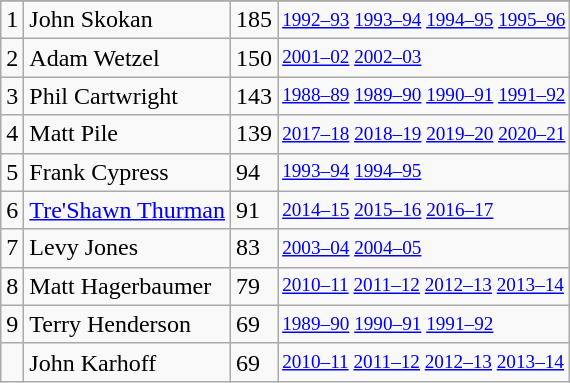<table class="wikitable">
<tr>
</tr>
<tr>
<td>1</td>
<td>John Skokan</td>
<td>185</td>
<td style="font-size:80%;"><a href='#'>1992–93</a> <a href='#'>1993–94</a> <a href='#'>1994–95</a> <a href='#'>1995–96</a></td>
</tr>
<tr>
<td>2</td>
<td>Adam Wetzel</td>
<td>150</td>
<td style="font-size:80%;"><a href='#'>2001–02</a> <a href='#'>2002–03</a></td>
</tr>
<tr>
<td>3</td>
<td>Phil Cartwright</td>
<td>143</td>
<td style="font-size:80%;"><a href='#'>1988–89</a> <a href='#'>1989–90</a> <a href='#'>1990–91</a> <a href='#'>1991–92</a></td>
</tr>
<tr>
<td>4</td>
<td>Matt Pile</td>
<td>139</td>
<td style="font-size:80%;"><a href='#'>2017–18</a> <a href='#'>2018–19</a> <a href='#'>2019–20</a> <a href='#'>2020–21</a></td>
</tr>
<tr>
<td>5</td>
<td>Frank Cypress</td>
<td>94</td>
<td style="font-size:80%;"><a href='#'>1993–94</a> <a href='#'>1994–95</a></td>
</tr>
<tr>
<td>6</td>
<td><a href='#'>Tre'Shawn Thurman</a></td>
<td>91</td>
<td style="font-size:80%;"><a href='#'>2014–15</a> <a href='#'>2015–16</a> <a href='#'>2016–17</a></td>
</tr>
<tr>
<td>7</td>
<td>Levy Jones</td>
<td>83</td>
<td style="font-size:80%;"><a href='#'>2003–04</a> <a href='#'>2004–05</a></td>
</tr>
<tr>
<td>8</td>
<td>Matt Hagerbaumer</td>
<td>79</td>
<td style="font-size:80%;"><a href='#'>2010–11</a> <a href='#'>2011–12</a> <a href='#'>2012–13</a> <a href='#'>2013–14</a></td>
</tr>
<tr>
<td>9</td>
<td>Terry Henderson</td>
<td>69</td>
<td style="font-size:80%;"><a href='#'>1989–90</a> <a href='#'>1990–91</a> <a href='#'>1991–92</a></td>
</tr>
<tr>
<td></td>
<td>John Karhoff</td>
<td>69</td>
<td style="font-size:80%;"><a href='#'>2010–11</a> <a href='#'>2011–12</a> <a href='#'>2012–13</a> <a href='#'>2013–14</a></td>
</tr>
</table>
